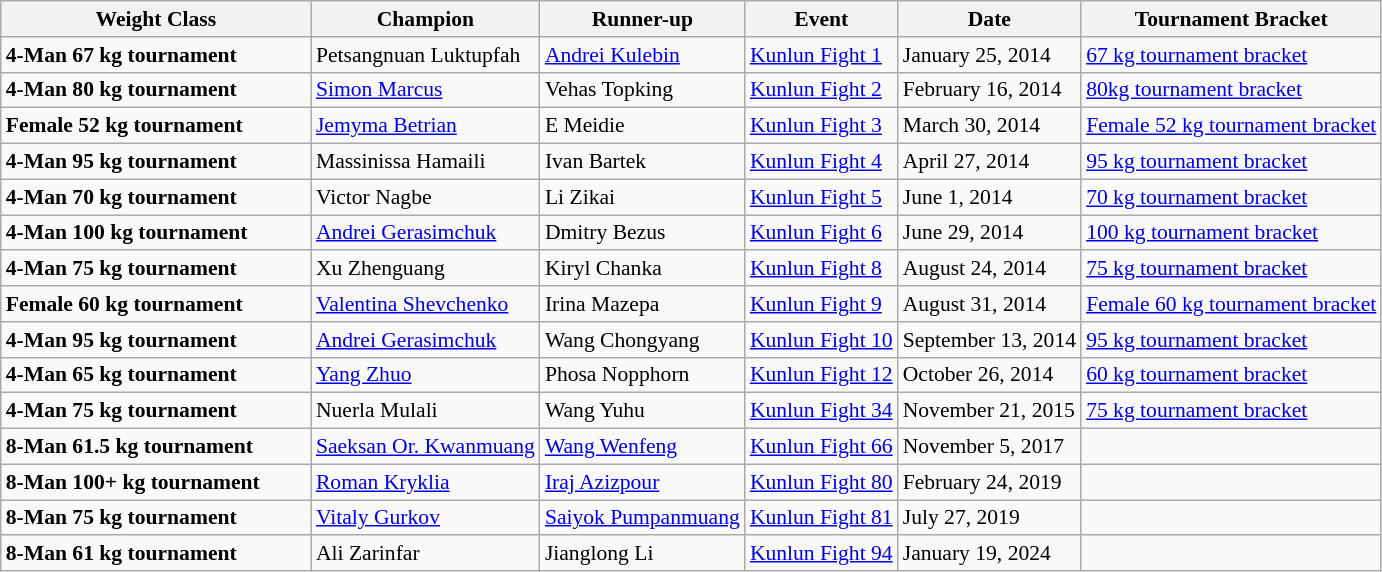<table class="wikitable sortable" style="font-size:90%;">
<tr>
<th style="width:200px;">Weight Class</th>
<th>Champion</th>
<th>Runner-up</th>
<th>Event</th>
<th>Date</th>
<th>Tournament Bracket</th>
</tr>
<tr>
<td><strong>4-Man 67 kg tournament</strong></td>
<td> Petsangnuan Luktupfah</td>
<td> <a href='#'>Andrei Kulebin</a></td>
<td><a href='#'>Kunlun Fight 1</a></td>
<td>January 25, 2014</td>
<td><a href='#'>67 kg tournament bracket</a></td>
</tr>
<tr>
<td><strong>4-Man 80 kg tournament</strong></td>
<td> <a href='#'>Simon Marcus</a></td>
<td> Vehas Topking</td>
<td><a href='#'>Kunlun Fight 2</a></td>
<td>February 16, 2014</td>
<td><a href='#'>80kg tournament bracket</a></td>
</tr>
<tr>
<td><strong>Female 52 kg tournament</strong></td>
<td> <a href='#'>Jemyma Betrian</a></td>
<td> E Meidie</td>
<td><a href='#'>Kunlun Fight 3</a></td>
<td>March 30, 2014</td>
<td><a href='#'>Female 52 kg tournament bracket</a></td>
</tr>
<tr>
<td><strong>4-Man 95 kg tournament</strong></td>
<td> Massinissa Hamaili</td>
<td> Ivan Bartek</td>
<td><a href='#'>Kunlun Fight 4</a></td>
<td>April 27, 2014</td>
<td><a href='#'>95 kg tournament bracket</a></td>
</tr>
<tr>
<td><strong>4-Man 70 kg tournament</strong></td>
<td> Victor Nagbe</td>
<td> Li Zikai</td>
<td><a href='#'>Kunlun Fight 5</a></td>
<td>June 1, 2014</td>
<td><a href='#'>70 kg tournament bracket</a></td>
</tr>
<tr>
<td><strong>4-Man 100 kg tournament</strong></td>
<td> <a href='#'>Andrei Gerasimchuk</a></td>
<td> Dmitry Bezus</td>
<td><a href='#'>Kunlun Fight 6</a></td>
<td>June 29, 2014</td>
<td><a href='#'>100 kg tournament bracket</a></td>
</tr>
<tr>
<td><strong>4-Man 75 kg tournament</strong></td>
<td> Xu Zhenguang</td>
<td> Kiryl Chanka</td>
<td><a href='#'>Kunlun Fight 8</a></td>
<td>August 24, 2014</td>
<td><a href='#'>75 kg tournament bracket</a></td>
</tr>
<tr>
<td><strong>Female 60 kg tournament</strong></td>
<td> <a href='#'>Valentina Shevchenko</a></td>
<td> Irina Mazepa</td>
<td><a href='#'>Kunlun Fight 9</a></td>
<td>August 31, 2014</td>
<td><a href='#'>Female 60 kg tournament bracket</a></td>
</tr>
<tr>
<td><strong>4-Man 95 kg tournament</strong></td>
<td> <a href='#'>Andrei Gerasimchuk</a></td>
<td> Wang Chongyang</td>
<td><a href='#'>Kunlun Fight 10</a></td>
<td>September 13, 2014</td>
<td><a href='#'>95 kg tournament bracket</a></td>
</tr>
<tr>
<td><strong>4-Man 65 kg tournament</strong></td>
<td> <a href='#'>Yang Zhuo</a></td>
<td> Phosa Nopphorn</td>
<td><a href='#'>Kunlun Fight 12</a></td>
<td>October 26, 2014</td>
<td><a href='#'>60 kg tournament bracket</a></td>
</tr>
<tr>
<td><strong>4-Man 75 kg tournament</strong></td>
<td> Nuerla Mulali</td>
<td> Wang Yuhu</td>
<td><a href='#'>Kunlun Fight 34</a></td>
<td>November 21, 2015</td>
<td><a href='#'>75 kg tournament bracket</a></td>
</tr>
<tr>
<td><strong>8-Man 61.5 kg tournament</strong></td>
<td> <a href='#'>Saeksan Or. Kwanmuang</a></td>
<td> <a href='#'>Wang Wenfeng</a></td>
<td><a href='#'>Kunlun Fight 66</a></td>
<td>November 5, 2017</td>
<td></td>
</tr>
<tr>
<td><strong>8-Man 100+ kg tournament</strong></td>
<td> <a href='#'>Roman Kryklia</a></td>
<td>  <a href='#'>Iraj Azizpour</a></td>
<td><a href='#'>Kunlun Fight 80</a></td>
<td>February 24, 2019</td>
<td></td>
</tr>
<tr>
<td><strong>8-Man 75 kg tournament</strong></td>
<td> <a href='#'>Vitaly Gurkov</a></td>
<td>  <a href='#'>Saiyok Pumpanmuang</a></td>
<td><a href='#'>Kunlun Fight 81</a></td>
<td>July 27, 2019</td>
<td></td>
</tr>
<tr>
<td><strong>8-Man 61 kg tournament</strong></td>
<td> Ali Zarinfar</td>
<td>  Jianglong Li</td>
<td><a href='#'>Kunlun Fight 94</a></td>
<td>January 19, 2024</td>
<td></td>
</tr>
</table>
